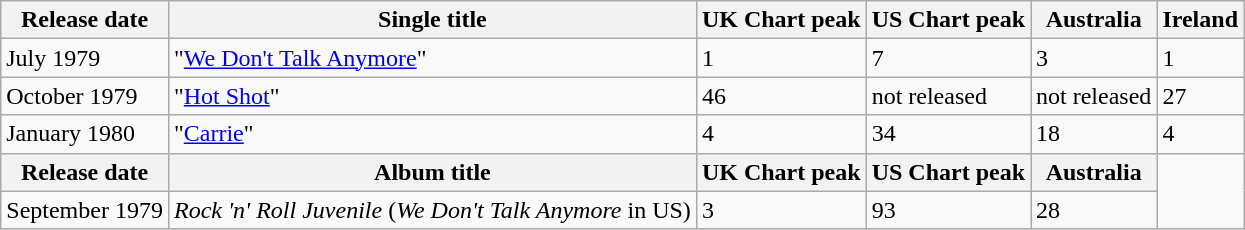<table class="wikitable">
<tr>
<th>Release date</th>
<th colspan="135">Single title</th>
<th>UK Chart peak</th>
<th>US Chart peak</th>
<th>Australia</th>
<th>Ireland</th>
</tr>
<tr>
<td>July 1979</td>
<td colspan="135">"<a href='#'>We Don't Talk Anymore</a>"</td>
<td>1</td>
<td>7</td>
<td>3</td>
<td>1</td>
</tr>
<tr>
<td>October 1979</td>
<td colspan="135">"<a href='#'>Hot Shot</a>"</td>
<td>46</td>
<td>not released</td>
<td>not released</td>
<td>27</td>
</tr>
<tr>
<td>January 1980</td>
<td colspan="135">"<a href='#'>Carrie</a>"</td>
<td>4</td>
<td>34</td>
<td>18</td>
<td>4</td>
</tr>
<tr>
<th>Release date</th>
<th colspan="135">Album title</th>
<th>UK Chart peak</th>
<th>US Chart peak</th>
<th>Australia</th>
</tr>
<tr>
<td>September 1979</td>
<td colspan="135"><em>Rock 'n' Roll Juvenile</em> (<em>We Don't Talk Anymore</em> in US)</td>
<td>3</td>
<td>93</td>
<td>28</td>
</tr>
</table>
